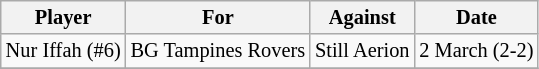<table class="wikitable plainrowheaders sortable" style="font-size:85%">
<tr>
<th>Player</th>
<th>For</th>
<th>Against</th>
<th>Date</th>
</tr>
<tr>
<td> Nur Iffah (#6)</td>
<td>BG Tampines Rovers</td>
<td>Still Aerion</td>
<td>2 March (2-2)</td>
</tr>
<tr>
</tr>
</table>
